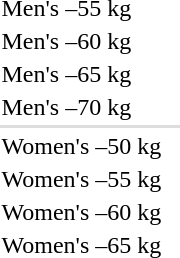<table>
<tr>
<td rowspan=2>Men's –55 kg</td>
<td rowspan=2></td>
<td rowspan=2></td>
<td nowrap></td>
</tr>
<tr>
<td></td>
</tr>
<tr>
<td rowspan=2>Men's –60 kg</td>
<td rowspan=2></td>
<td rowspan=2 nowrap></td>
<td></td>
</tr>
<tr>
<td></td>
</tr>
<tr>
<td rowspan=2>Men's –65 kg</td>
<td rowspan=2 nowrap></td>
<td rowspan=2></td>
<td></td>
</tr>
<tr>
<td></td>
</tr>
<tr>
<td rowspan=2>Men's –70 kg</td>
<td rowspan=2></td>
<td rowspan=2></td>
<td></td>
</tr>
<tr>
<td></td>
</tr>
<tr bgcolor=#dddddd>
<td colspan=4></td>
</tr>
<tr>
<td rowspan=2>Women's –50 kg</td>
<td rowspan=2></td>
<td rowspan=2></td>
<td></td>
</tr>
<tr>
<td></td>
</tr>
<tr>
<td rowspan=2>Women's –55 kg</td>
<td rowspan=2></td>
<td rowspan=2></td>
<td></td>
</tr>
<tr>
<td></td>
</tr>
<tr>
<td rowspan=2>Women's –60 kg</td>
<td rowspan=2></td>
<td rowspan=2></td>
<td></td>
</tr>
<tr>
<td></td>
</tr>
<tr>
<td rowspan=2>Women's –65 kg</td>
<td rowspan=2></td>
<td rowspan=2></td>
<td></td>
</tr>
<tr>
<td></td>
</tr>
</table>
